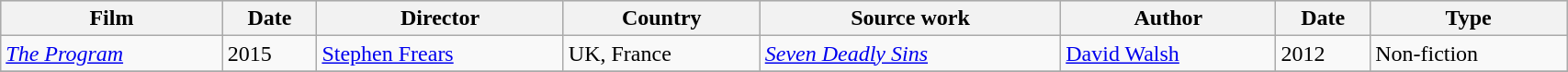<table class="wikitable" style=width:90%>
<tr style="background:#CCCCCC;">
<th>Film</th>
<th>Date</th>
<th>Director</th>
<th>Country</th>
<th>Source work</th>
<th>Author</th>
<th>Date</th>
<th>Type</th>
</tr>
<tr>
<td><em><a href='#'>The Program</a></em></td>
<td>2015</td>
<td><a href='#'>Stephen Frears</a></td>
<td>UK, France</td>
<td><em><a href='#'>Seven Deadly Sins</a></em></td>
<td><a href='#'>David Walsh</a></td>
<td>2012</td>
<td>Non-fiction</td>
</tr>
<tr>
</tr>
</table>
